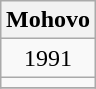<table class="wikitable" style="margin: 0.5em auto; text-align: center;">
<tr>
<th colspan="1">Mohovo</th>
</tr>
<tr>
<td>1991</td>
</tr>
<tr>
<td></td>
</tr>
<tr>
</tr>
</table>
